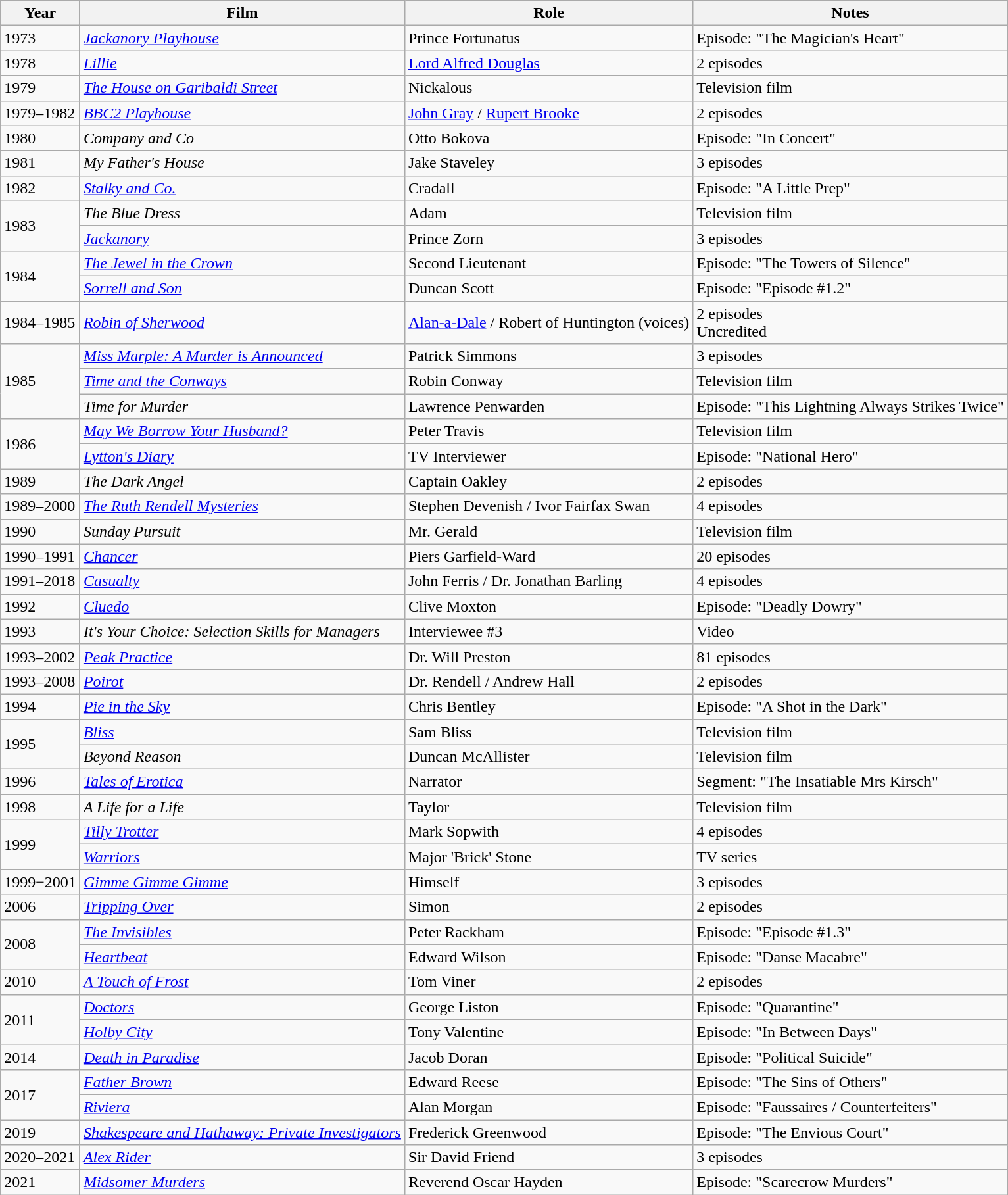<table class="wikitable sortable">
<tr>
<th>Year</th>
<th>Film</th>
<th>Role</th>
<th>Notes</th>
</tr>
<tr>
<td>1973</td>
<td><a href='#'><em>Jackanory Playhouse</em></a></td>
<td>Prince Fortunatus</td>
<td>Episode: "The Magician's Heart"</td>
</tr>
<tr>
<td>1978</td>
<td><a href='#'><em>Lillie</em></a></td>
<td><a href='#'>Lord Alfred Douglas</a></td>
<td>2 episodes</td>
</tr>
<tr>
<td>1979</td>
<td><em><a href='#'>The House on Garibaldi Street</a></em></td>
<td>Nickalous</td>
<td>Television film</td>
</tr>
<tr>
<td>1979–1982</td>
<td><em><a href='#'>BBC2 Playhouse</a></em></td>
<td><a href='#'>John Gray</a> / <a href='#'>Rupert Brooke</a></td>
<td>2 episodes</td>
</tr>
<tr>
<td>1980</td>
<td><em>Company and Co</em></td>
<td>Otto Bokova</td>
<td>Episode: "In Concert"</td>
</tr>
<tr>
<td>1981</td>
<td><em>My Father's House</em></td>
<td>Jake Staveley</td>
<td>3 episodes</td>
</tr>
<tr>
<td>1982</td>
<td><a href='#'><em>Stalky and Co.</em></a></td>
<td>Cradall</td>
<td>Episode: "A Little Prep"</td>
</tr>
<tr>
<td rowspan="2">1983</td>
<td><em>The Blue Dress</em></td>
<td>Adam</td>
<td>Television film</td>
</tr>
<tr>
<td><em><a href='#'>Jackanory</a></em></td>
<td>Prince Zorn</td>
<td>3 episodes</td>
</tr>
<tr>
<td rowspan="2">1984</td>
<td><a href='#'><em>The Jewel in the Crown</em></a></td>
<td>Second Lieutenant</td>
<td>Episode: "The Towers of Silence"</td>
</tr>
<tr>
<td><a href='#'><em>Sorrell and Son</em></a></td>
<td>Duncan Scott</td>
<td>Episode: "Episode #1.2"</td>
</tr>
<tr>
<td>1984–1985</td>
<td><em><a href='#'>Robin of Sherwood</a></em></td>
<td><a href='#'>Alan-a-Dale</a> / Robert of Huntington (voices)</td>
<td>2 episodes<br>Uncredited</td>
</tr>
<tr>
<td rowspan="3">1985</td>
<td><a href='#'><em>Miss Marple: A Murder is Announced</em></a></td>
<td>Patrick Simmons</td>
<td>3 episodes</td>
</tr>
<tr>
<td><a href='#'><em>Time and the Conways</em></a></td>
<td>Robin Conway</td>
<td>Television film</td>
</tr>
<tr>
<td><em>Time for Murder</em></td>
<td>Lawrence Penwarden</td>
<td>Episode: "This Lightning Always Strikes Twice"</td>
</tr>
<tr>
<td rowspan="2">1986</td>
<td><a href='#'><em>May We Borrow Your Husband?</em></a></td>
<td>Peter Travis</td>
<td>Television film</td>
</tr>
<tr>
<td><em><a href='#'>Lytton's Diary</a></em></td>
<td>TV Interviewer</td>
<td>Episode: "National Hero"</td>
</tr>
<tr>
<td>1989</td>
<td><em>The Dark Angel</em></td>
<td>Captain Oakley</td>
<td>2 episodes</td>
</tr>
<tr>
<td>1989–2000</td>
<td><em><a href='#'>The Ruth Rendell Mysteries</a></em></td>
<td>Stephen Devenish / Ivor Fairfax Swan</td>
<td>4 episodes</td>
</tr>
<tr>
<td>1990</td>
<td><em>Sunday Pursuit</em></td>
<td>Mr. Gerald</td>
<td>Television film</td>
</tr>
<tr>
<td>1990–1991</td>
<td><em><a href='#'>Chancer</a></em></td>
<td>Piers Garfield-Ward</td>
<td>20 episodes</td>
</tr>
<tr>
<td>1991–2018</td>
<td><a href='#'><em>Casualty</em></a></td>
<td>John Ferris / Dr. Jonathan Barling</td>
<td>4 episodes</td>
</tr>
<tr>
<td>1992</td>
<td><a href='#'><em>Cluedo</em></a></td>
<td>Clive Moxton</td>
<td>Episode: "Deadly Dowry"</td>
</tr>
<tr>
<td>1993</td>
<td><em>It's Your Choice: Selection Skills for Managers</em></td>
<td>Interviewee #3</td>
<td>Video</td>
</tr>
<tr>
<td>1993–2002</td>
<td><em><a href='#'>Peak Practice</a></em></td>
<td>Dr. Will Preston</td>
<td>81 episodes</td>
</tr>
<tr>
<td>1993–2008</td>
<td><a href='#'><em>Poirot</em></a></td>
<td>Dr. Rendell / Andrew Hall</td>
<td>2 episodes</td>
</tr>
<tr>
<td>1994</td>
<td><a href='#'><em>Pie in the Sky</em></a></td>
<td>Chris Bentley</td>
<td>Episode: "A Shot in the Dark"</td>
</tr>
<tr>
<td rowspan="2">1995</td>
<td><a href='#'><em>Bliss</em></a></td>
<td>Sam Bliss</td>
<td>Television film</td>
</tr>
<tr>
<td><em>Beyond Reason</em></td>
<td>Duncan McAllister</td>
<td>Television film</td>
</tr>
<tr>
<td>1996</td>
<td><em><a href='#'>Tales of Erotica</a></em></td>
<td>Narrator</td>
<td>Segment: "The Insatiable Mrs Kirsch"</td>
</tr>
<tr>
<td>1998</td>
<td><em>A Life for a Life</em></td>
<td>Taylor</td>
<td>Television film</td>
</tr>
<tr>
<td rowspan="2">1999</td>
<td><a href='#'><em>Tilly Trotter</em></a></td>
<td>Mark Sopwith</td>
<td>4 episodes</td>
</tr>
<tr>
<td><a href='#'><em>Warriors</em></a></td>
<td>Major 'Brick' Stone</td>
<td>TV series</td>
</tr>
<tr>
<td>1999−2001</td>
<td><a href='#'><em>Gimme Gimme Gimme</em></a></td>
<td>Himself</td>
<td>3 episodes</td>
</tr>
<tr>
<td>2006</td>
<td><em><a href='#'>Tripping Over</a></em></td>
<td>Simon</td>
<td>2 episodes</td>
</tr>
<tr>
<td rowspan="2">2008</td>
<td><a href='#'><em>The Invisibles</em></a></td>
<td>Peter Rackham</td>
<td>Episode: "Episode #1.3"</td>
</tr>
<tr>
<td><a href='#'><em>Heartbeat</em></a></td>
<td>Edward Wilson</td>
<td>Episode: "Danse Macabre"</td>
</tr>
<tr>
<td>2010</td>
<td><em><a href='#'>A Touch of Frost</a></em></td>
<td>Tom Viner</td>
<td>2 episodes</td>
</tr>
<tr>
<td rowspan="2">2011</td>
<td><a href='#'><em>Doctors</em></a></td>
<td>George Liston</td>
<td>Episode: "Quarantine"</td>
</tr>
<tr>
<td><em><a href='#'>Holby City</a></em></td>
<td>Tony Valentine</td>
<td>Episode: "In Between Days"</td>
</tr>
<tr>
<td>2014</td>
<td><a href='#'><em>Death in Paradise</em></a></td>
<td>Jacob Doran</td>
<td>Episode: "Political Suicide"</td>
</tr>
<tr>
<td rowspan="2">2017</td>
<td><a href='#'><em>Father Brown</em></a></td>
<td>Edward Reese</td>
<td>Episode: "The Sins of Others"</td>
</tr>
<tr>
<td><a href='#'><em>Riviera</em></a></td>
<td>Alan Morgan</td>
<td>Episode: "Faussaires / Counterfeiters"</td>
</tr>
<tr>
<td>2019</td>
<td><a href='#'><em>Shakespeare and Hathaway: Private Investigators</em></a></td>
<td>Frederick Greenwood</td>
<td>Episode: "The Envious Court"</td>
</tr>
<tr>
<td>2020–2021</td>
<td><a href='#'><em>Alex Rider</em></a></td>
<td>Sir David Friend</td>
<td>3 episodes</td>
</tr>
<tr>
<td>2021</td>
<td><em><a href='#'>Midsomer Murders</a></em></td>
<td>Reverend Oscar Hayden</td>
<td>Episode: "Scarecrow Murders"</td>
</tr>
</table>
